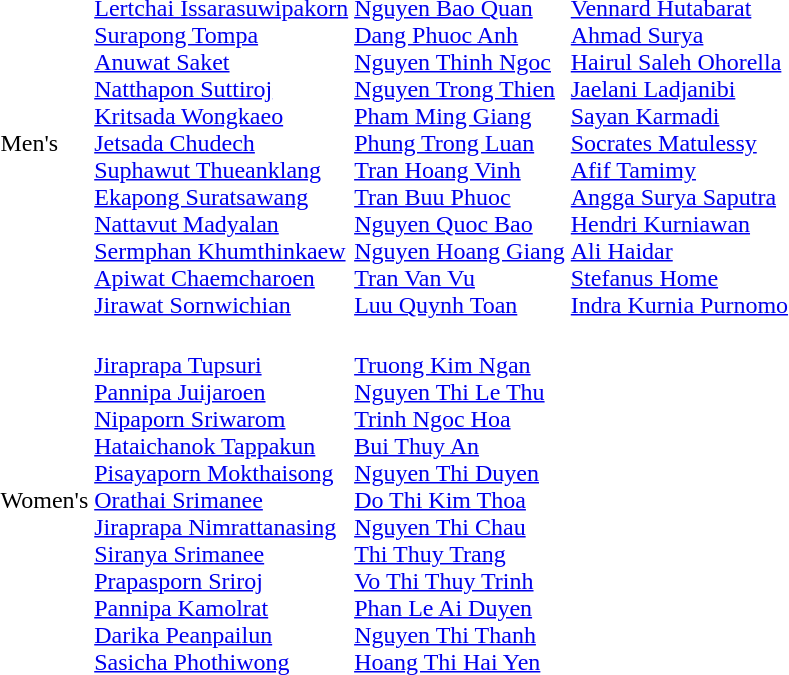<table>
<tr>
<td>Men's</td>
<td><br><a href='#'>Lertchai Issarasuwipakorn</a><br><a href='#'>Surapong Tompa</a><br><a href='#'>Anuwat Saket</a><br><a href='#'>Natthapon Suttiroj</a><br><a href='#'>Kritsada Wongkaeo</a><br><a href='#'>Jetsada Chudech</a><br><a href='#'>Suphawut Thueanklang</a><br><a href='#'>Ekapong Suratsawang</a><br><a href='#'>Nattavut Madyalan</a><br><a href='#'>Sermphan Khumthinkaew</a><br><a href='#'>Apiwat Chaemcharoen</a><br><a href='#'>Jirawat Sornwichian</a></td>
<td><br><a href='#'>Nguyen Bao Quan</a><br><a href='#'>Dang Phuoc Anh</a><br><a href='#'>Nguyen Thinh Ngoc</a><br><a href='#'>Nguyen Trong Thien </a><br><a href='#'>Pham Ming Giang</a><br><a href='#'>Phung Trong Luan</a><br><a href='#'>Tran Hoang Vinh</a><br><a href='#'>Tran Buu Phuoc</a><br><a href='#'>Nguyen Quoc Bao</a><br><a href='#'>Nguyen Hoang Giang</a><br><a href='#'>Tran Van Vu</a><br><a href='#'>Luu Quynh Toan</a></td>
<td><br><a href='#'>Vennard Hutabarat</a><br><a href='#'>Ahmad Surya</a><br><a href='#'>Hairul Saleh Ohorella</a><br><a href='#'>Jaelani Ladjanibi</a><br><a href='#'>Sayan Karmadi</a><br><a href='#'>Socrates Matulessy</a><br><a href='#'>Afif Tamimy</a><br><a href='#'>Angga Surya Saputra</a><br><a href='#'>Hendri Kurniawan</a><br><a href='#'>Ali Haidar</a><br><a href='#'>Stefanus Home</a><br><a href='#'>Indra Kurnia Purnomo</a></td>
</tr>
<tr>
<td>Women's</td>
<td><br><a href='#'>Jiraprapa Tupsuri</a><br><a href='#'>Pannipa Juijaroen</a><br><a href='#'>Nipaporn Sriwarom</a><br><a href='#'>Hataichanok Tappakun</a><br><a href='#'>Pisayaporn Mokthaisong</a><br><a href='#'>Orathai Srimanee</a><br><a href='#'>Jiraprapa Nimrattanasing</a><br><a href='#'>Siranya Srimanee</a><br><a href='#'>Prapasporn Sriroj</a><br><a href='#'>Pannipa Kamolrat</a><br><a href='#'>Darika Peanpailun</a><br><a href='#'>Sasicha Phothiwong</a></td>
<td><br><a href='#'>Truong Kim Ngan</a><br><a href='#'>Nguyen Thi Le Thu</a><br><a href='#'>Trinh Ngoc Hoa</a><br><a href='#'>Bui Thuy An</a><br><a href='#'>Nguyen Thi Duyen</a><br><a href='#'>Do Thi Kim Thoa</a><br><a href='#'>Nguyen Thi Chau</a><br><a href='#'>Thi Thuy Trang</a><br><a href='#'>Vo Thi Thuy Trinh</a><br><a href='#'>Phan Le Ai Duyen</a><br><a href='#'>Nguyen Thi Thanh</a><br><a href='#'>Hoang Thi Hai Yen</a></td>
<td valign="top"></td>
</tr>
</table>
